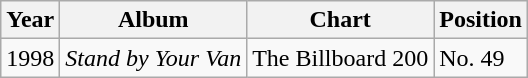<table class="wikitable">
<tr>
<th>Year</th>
<th>Album</th>
<th>Chart</th>
<th>Position</th>
</tr>
<tr>
<td>1998</td>
<td><em>Stand by Your Van</em></td>
<td>The Billboard 200</td>
<td>No. 49</td>
</tr>
</table>
